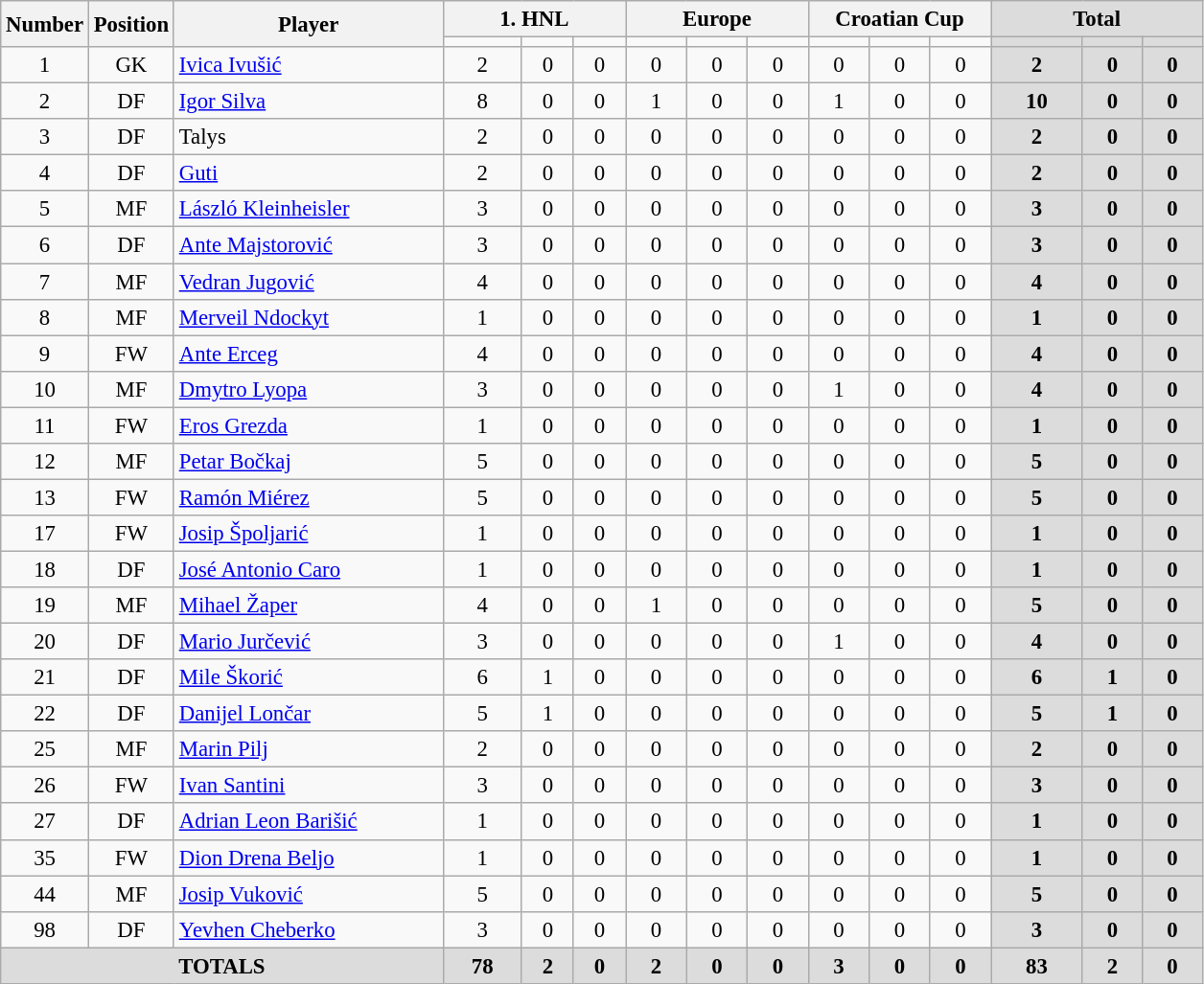<table class="wikitable" style="font-size: 95%; text-align: center;">
<tr>
<th width=40 rowspan="2"  align="center">Number</th>
<th width=40 rowspan="2"  align="center">Position</th>
<th width=180 rowspan="2"  align="center">Player</th>
<th width=120 colspan="3" align="center">1. HNL</th>
<th width=120 colspan="3" align="center">Europe</th>
<th width=120 colspan="3" align="center">Croatian Cup</th>
<th width=140 colspan="3" align="center" style="background: #DCDCDC">Total</th>
</tr>
<tr>
<td></td>
<td></td>
<td></td>
<td></td>
<td></td>
<td></td>
<td></td>
<td></td>
<td></td>
<th style="background: #DCDCDC"></th>
<th style="background: #DCDCDC"></th>
<th style="background: #DCDCDC"></th>
</tr>
<tr>
<td>1</td>
<td>GK</td>
<td style="text-align:left;"> <a href='#'>Ivica Ivušić</a></td>
<td>2</td>
<td>0</td>
<td>0</td>
<td>0</td>
<td>0</td>
<td>0</td>
<td>0</td>
<td>0</td>
<td>0</td>
<th style="background: #DCDCDC">2</th>
<th style="background: #DCDCDC">0</th>
<th style="background: #DCDCDC">0</th>
</tr>
<tr>
<td>2</td>
<td>DF</td>
<td style="text-align:left;"> <a href='#'>Igor Silva</a></td>
<td>8</td>
<td>0</td>
<td>0</td>
<td>1</td>
<td>0</td>
<td>0</td>
<td>1</td>
<td>0</td>
<td>0</td>
<th style="background: #DCDCDC">10</th>
<th style="background: #DCDCDC">0</th>
<th style="background: #DCDCDC">0</th>
</tr>
<tr>
<td>3</td>
<td>DF</td>
<td style="text-align:left;"> Talys</td>
<td>2</td>
<td>0</td>
<td>0</td>
<td>0</td>
<td>0</td>
<td>0</td>
<td>0</td>
<td>0</td>
<td>0</td>
<th style="background: #DCDCDC">2</th>
<th style="background: #DCDCDC">0</th>
<th style="background: #DCDCDC">0</th>
</tr>
<tr>
<td>4</td>
<td>DF</td>
<td style="text-align:left;"> <a href='#'>Guti</a></td>
<td>2</td>
<td>0</td>
<td>0</td>
<td>0</td>
<td>0</td>
<td>0</td>
<td>0</td>
<td>0</td>
<td>0</td>
<th style="background: #DCDCDC">2</th>
<th style="background: #DCDCDC">0</th>
<th style="background: #DCDCDC">0</th>
</tr>
<tr>
<td>5</td>
<td>MF</td>
<td style="text-align:left;"> <a href='#'>László Kleinheisler</a></td>
<td>3</td>
<td>0</td>
<td>0</td>
<td>0</td>
<td>0</td>
<td>0</td>
<td>0</td>
<td>0</td>
<td>0</td>
<th style="background: #DCDCDC">3</th>
<th style="background: #DCDCDC">0</th>
<th style="background: #DCDCDC">0</th>
</tr>
<tr>
<td>6</td>
<td>DF</td>
<td style="text-align:left;"> <a href='#'>Ante Majstorović</a></td>
<td>3</td>
<td>0</td>
<td>0</td>
<td>0</td>
<td>0</td>
<td>0</td>
<td>0</td>
<td>0</td>
<td>0</td>
<th style="background: #DCDCDC">3</th>
<th style="background: #DCDCDC">0</th>
<th style="background: #DCDCDC">0</th>
</tr>
<tr>
<td>7</td>
<td>MF</td>
<td style="text-align:left;"> <a href='#'>Vedran Jugović</a></td>
<td>4</td>
<td>0</td>
<td>0</td>
<td>0</td>
<td>0</td>
<td>0</td>
<td>0</td>
<td>0</td>
<td>0</td>
<th style="background: #DCDCDC">4</th>
<th style="background: #DCDCDC">0</th>
<th style="background: #DCDCDC">0</th>
</tr>
<tr>
<td>8</td>
<td>MF</td>
<td style="text-align:left;"> <a href='#'>Merveil Ndockyt</a></td>
<td>1</td>
<td>0</td>
<td>0</td>
<td>0</td>
<td>0</td>
<td>0</td>
<td>0</td>
<td>0</td>
<td>0</td>
<th style="background: #DCDCDC">1</th>
<th style="background: #DCDCDC">0</th>
<th style="background: #DCDCDC">0</th>
</tr>
<tr>
<td>9</td>
<td>FW</td>
<td style="text-align:left;"> <a href='#'>Ante Erceg</a></td>
<td>4</td>
<td>0</td>
<td>0</td>
<td>0</td>
<td>0</td>
<td>0</td>
<td>0</td>
<td>0</td>
<td>0</td>
<th style="background: #DCDCDC">4</th>
<th style="background: #DCDCDC">0</th>
<th style="background: #DCDCDC">0</th>
</tr>
<tr>
<td>10</td>
<td>MF</td>
<td style="text-align:left;"> <a href='#'>Dmytro Lyopa</a></td>
<td>3</td>
<td>0</td>
<td>0</td>
<td>0</td>
<td>0</td>
<td>0</td>
<td>1</td>
<td>0</td>
<td>0</td>
<th style="background: #DCDCDC">4</th>
<th style="background: #DCDCDC">0</th>
<th style="background: #DCDCDC">0</th>
</tr>
<tr>
<td>11</td>
<td>FW</td>
<td style="text-align:left;"> <a href='#'>Eros Grezda</a></td>
<td>1</td>
<td>0</td>
<td>0</td>
<td>0</td>
<td>0</td>
<td>0</td>
<td>0</td>
<td>0</td>
<td>0</td>
<th style="background: #DCDCDC">1</th>
<th style="background: #DCDCDC">0</th>
<th style="background: #DCDCDC">0</th>
</tr>
<tr>
<td>12</td>
<td>MF</td>
<td style="text-align:left;"> <a href='#'>Petar Bočkaj</a></td>
<td>5</td>
<td>0</td>
<td>0</td>
<td>0</td>
<td>0</td>
<td>0</td>
<td>0</td>
<td>0</td>
<td>0</td>
<th style="background: #DCDCDC">5</th>
<th style="background: #DCDCDC">0</th>
<th style="background: #DCDCDC">0</th>
</tr>
<tr>
<td>13</td>
<td>FW</td>
<td style="text-align:left;"> <a href='#'>Ramón Miérez</a></td>
<td>5</td>
<td>0</td>
<td>0</td>
<td>0</td>
<td>0</td>
<td>0</td>
<td>0</td>
<td>0</td>
<td>0</td>
<th style="background: #DCDCDC">5</th>
<th style="background: #DCDCDC">0</th>
<th style="background: #DCDCDC">0</th>
</tr>
<tr>
<td>17</td>
<td>FW</td>
<td style="text-align:left;"> <a href='#'>Josip Špoljarić</a></td>
<td>1</td>
<td>0</td>
<td>0</td>
<td>0</td>
<td>0</td>
<td>0</td>
<td>0</td>
<td>0</td>
<td>0</td>
<th style="background: #DCDCDC">1</th>
<th style="background: #DCDCDC">0</th>
<th style="background: #DCDCDC">0</th>
</tr>
<tr>
<td>18</td>
<td>DF</td>
<td style="text-align:left;"> <a href='#'>José Antonio Caro</a></td>
<td>1</td>
<td>0</td>
<td>0</td>
<td>0</td>
<td>0</td>
<td>0</td>
<td>0</td>
<td>0</td>
<td>0</td>
<th style="background: #DCDCDC">1</th>
<th style="background: #DCDCDC">0</th>
<th style="background: #DCDCDC">0</th>
</tr>
<tr>
<td>19</td>
<td>MF</td>
<td style="text-align:left;"> <a href='#'>Mihael Žaper</a></td>
<td>4</td>
<td>0</td>
<td>0</td>
<td>1</td>
<td>0</td>
<td>0</td>
<td>0</td>
<td>0</td>
<td>0</td>
<th style="background: #DCDCDC">5</th>
<th style="background: #DCDCDC">0</th>
<th style="background: #DCDCDC">0</th>
</tr>
<tr>
<td>20</td>
<td>DF</td>
<td style="text-align:left;"> <a href='#'>Mario Jurčević</a></td>
<td>3</td>
<td>0</td>
<td>0</td>
<td>0</td>
<td>0</td>
<td>0</td>
<td>1</td>
<td>0</td>
<td>0</td>
<th style="background: #DCDCDC">4</th>
<th style="background: #DCDCDC">0</th>
<th style="background: #DCDCDC">0</th>
</tr>
<tr>
<td>21</td>
<td>DF</td>
<td style="text-align:left;"> <a href='#'>Mile Škorić</a></td>
<td>6</td>
<td>1</td>
<td>0</td>
<td>0</td>
<td>0</td>
<td>0</td>
<td>0</td>
<td>0</td>
<td>0</td>
<th style="background: #DCDCDC">6</th>
<th style="background: #DCDCDC">1</th>
<th style="background: #DCDCDC">0</th>
</tr>
<tr>
<td>22</td>
<td>DF</td>
<td style="text-align:left;"> <a href='#'>Danijel Lončar</a></td>
<td>5</td>
<td>1</td>
<td>0</td>
<td>0</td>
<td>0</td>
<td>0</td>
<td>0</td>
<td>0</td>
<td>0</td>
<th style="background: #DCDCDC">5</th>
<th style="background: #DCDCDC">1</th>
<th style="background: #DCDCDC">0</th>
</tr>
<tr>
<td>25</td>
<td>MF</td>
<td style="text-align:left;"> <a href='#'>Marin Pilj</a></td>
<td>2</td>
<td>0</td>
<td>0</td>
<td>0</td>
<td>0</td>
<td>0</td>
<td>0</td>
<td>0</td>
<td>0</td>
<th style="background: #DCDCDC">2</th>
<th style="background: #DCDCDC">0</th>
<th style="background: #DCDCDC">0</th>
</tr>
<tr>
<td>26</td>
<td>FW</td>
<td style="text-align:left;"> <a href='#'>Ivan Santini</a></td>
<td>3</td>
<td>0</td>
<td>0</td>
<td>0</td>
<td>0</td>
<td>0</td>
<td>0</td>
<td>0</td>
<td>0</td>
<th style="background: #DCDCDC">3</th>
<th style="background: #DCDCDC">0</th>
<th style="background: #DCDCDC">0</th>
</tr>
<tr>
<td>27</td>
<td>DF</td>
<td style="text-align:left;"> <a href='#'>Adrian Leon Barišić</a></td>
<td>1</td>
<td>0</td>
<td>0</td>
<td>0</td>
<td>0</td>
<td>0</td>
<td>0</td>
<td>0</td>
<td>0</td>
<th style="background: #DCDCDC">1</th>
<th style="background: #DCDCDC">0</th>
<th style="background: #DCDCDC">0</th>
</tr>
<tr>
<td>35</td>
<td>FW</td>
<td style="text-align:left;"> <a href='#'>Dion Drena Beljo</a></td>
<td>1</td>
<td>0</td>
<td>0</td>
<td>0</td>
<td>0</td>
<td>0</td>
<td>0</td>
<td>0</td>
<td>0</td>
<th style="background: #DCDCDC">1</th>
<th style="background: #DCDCDC">0</th>
<th style="background: #DCDCDC">0</th>
</tr>
<tr>
<td>44</td>
<td>MF</td>
<td style="text-align:left;"> <a href='#'>Josip Vuković</a></td>
<td>5</td>
<td>0</td>
<td>0</td>
<td>0</td>
<td>0</td>
<td>0</td>
<td>0</td>
<td>0</td>
<td>0</td>
<th style="background: #DCDCDC">5</th>
<th style="background: #DCDCDC">0</th>
<th style="background: #DCDCDC">0</th>
</tr>
<tr>
<td>98</td>
<td>DF</td>
<td style="text-align:left;"> <a href='#'>Yevhen Cheberko</a></td>
<td>3</td>
<td>0</td>
<td>0</td>
<td>0</td>
<td>0</td>
<td>0</td>
<td>0</td>
<td>0</td>
<td>0</td>
<th style="background: #DCDCDC">3</th>
<th style="background: #DCDCDC">0</th>
<th style="background: #DCDCDC">0</th>
</tr>
<tr>
<th colspan="3" align="center" style="background: #DCDCDC">TOTALS</th>
<th style="background: #DCDCDC">78</th>
<th style="background: #DCDCDC">2</th>
<th style="background: #DCDCDC">0</th>
<th style="background: #DCDCDC">2</th>
<th style="background: #DCDCDC">0</th>
<th style="background: #DCDCDC">0</th>
<th style="background: #DCDCDC">3</th>
<th style="background: #DCDCDC">0</th>
<th style="background: #DCDCDC">0</th>
<th style="background: #DCDCDC">83</th>
<th style="background: #DCDCDC">2</th>
<th style="background: #DCDCDC">0</th>
</tr>
</table>
